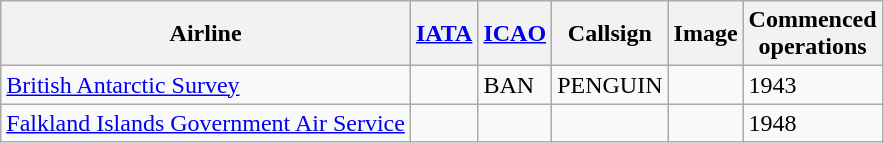<table class="wikitable sortable">
<tr valign="middle">
<th>Airline</th>
<th><a href='#'>IATA</a></th>
<th><a href='#'>ICAO</a></th>
<th>Callsign</th>
<th>Image</th>
<th>Commenced<br>operations</th>
</tr>
<tr>
<td><a href='#'>British Antarctic Survey</a></td>
<td></td>
<td>BAN</td>
<td>PENGUIN</td>
<td></td>
<td>1943</td>
</tr>
<tr>
<td><a href='#'>Falkland Islands Government Air Service</a></td>
<td></td>
<td></td>
<td></td>
<td></td>
<td>1948</td>
</tr>
</table>
